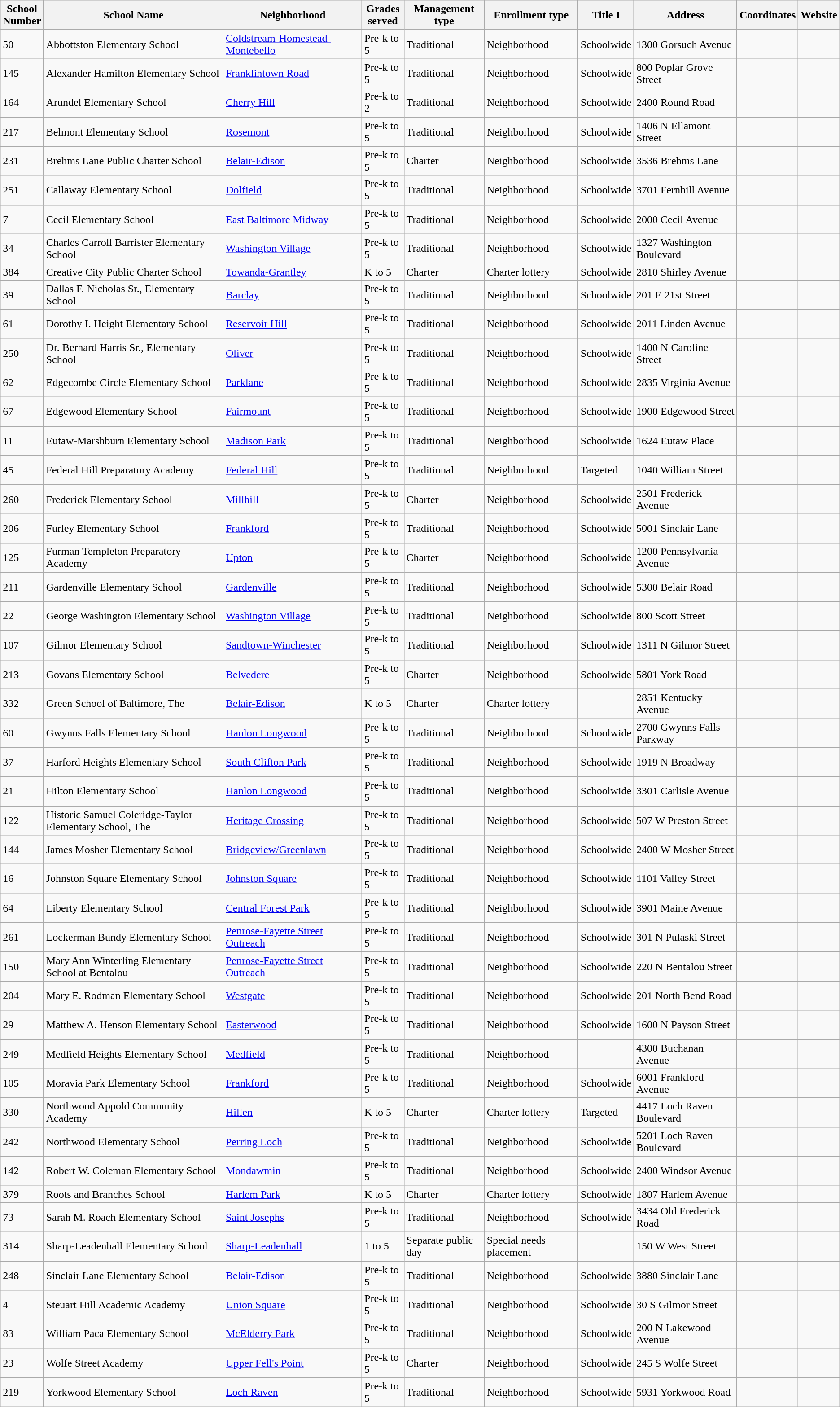<table class="wikitable sortable">
<tr>
<th width="5%">School Number</th>
<th>School Name</th>
<th>Neighborhood</th>
<th width="5%">Grades served</th>
<th>Management type</th>
<th>Enrollment type</th>
<th>Title I</th>
<th>Address</th>
<th>Coordinates</th>
<th>Website</th>
</tr>
<tr>
<td>50</td>
<td>Abbottston Elementary School</td>
<td><a href='#'>Coldstream-Homestead-Montebello</a></td>
<td>Pre-k to 5</td>
<td>Traditional</td>
<td>Neighborhood</td>
<td>Schoolwide</td>
<td>1300 Gorsuch Avenue</td>
<td></td>
<td></td>
</tr>
<tr>
<td>145</td>
<td>Alexander Hamilton Elementary School</td>
<td><a href='#'>Franklintown Road</a></td>
<td>Pre-k to 5</td>
<td>Traditional</td>
<td>Neighborhood</td>
<td>Schoolwide</td>
<td>800 Poplar Grove Street</td>
<td></td>
<td></td>
</tr>
<tr>
<td>164</td>
<td>Arundel Elementary School</td>
<td><a href='#'>Cherry Hill</a></td>
<td>Pre-k to 2</td>
<td>Traditional</td>
<td>Neighborhood</td>
<td>Schoolwide</td>
<td>2400 Round Road</td>
<td></td>
<td></td>
</tr>
<tr>
<td>217</td>
<td>Belmont Elementary School</td>
<td><a href='#'>Rosemont</a></td>
<td>Pre-k to 5</td>
<td>Traditional</td>
<td>Neighborhood</td>
<td>Schoolwide</td>
<td>1406 N Ellamont Street</td>
<td></td>
<td></td>
</tr>
<tr>
<td>231</td>
<td>Brehms Lane Public Charter School</td>
<td><a href='#'>Belair-Edison</a></td>
<td>Pre-k to 5</td>
<td>Charter</td>
<td>Neighborhood</td>
<td>Schoolwide</td>
<td>3536 Brehms Lane</td>
<td></td>
<td> </td>
</tr>
<tr>
<td>251</td>
<td>Callaway Elementary School</td>
<td><a href='#'>Dolfield</a></td>
<td>Pre-k to 5</td>
<td>Traditional</td>
<td>Neighborhood</td>
<td>Schoolwide</td>
<td>3701 Fernhill Avenue</td>
<td></td>
<td></td>
</tr>
<tr>
<td>7</td>
<td>Cecil Elementary School</td>
<td><a href='#'>East Baltimore Midway</a></td>
<td>Pre-k to 5</td>
<td>Traditional</td>
<td>Neighborhood</td>
<td>Schoolwide</td>
<td>2000 Cecil Avenue</td>
<td></td>
<td></td>
</tr>
<tr>
<td>34</td>
<td>Charles Carroll Barrister Elementary School</td>
<td><a href='#'>Washington Village</a></td>
<td>Pre-k to 5</td>
<td>Traditional</td>
<td>Neighborhood</td>
<td>Schoolwide</td>
<td>1327 Washington Boulevard</td>
<td></td>
<td> </td>
</tr>
<tr>
<td>384</td>
<td>Creative City Public Charter School</td>
<td><a href='#'>Towanda-Grantley</a></td>
<td>K to 5</td>
<td>Charter</td>
<td>Charter lottery</td>
<td>Schoolwide</td>
<td>2810 Shirley Avenue</td>
<td></td>
<td> </td>
</tr>
<tr>
<td>39</td>
<td>Dallas F. Nicholas Sr., Elementary School</td>
<td><a href='#'>Barclay</a></td>
<td>Pre-k to 5</td>
<td>Traditional</td>
<td>Neighborhood</td>
<td>Schoolwide</td>
<td>201 E 21st Street</td>
<td></td>
<td></td>
</tr>
<tr>
<td>61</td>
<td>Dorothy I. Height Elementary School</td>
<td><a href='#'>Reservoir Hill</a></td>
<td>Pre-k to 5</td>
<td>Traditional</td>
<td>Neighborhood</td>
<td>Schoolwide</td>
<td>2011 Linden Avenue</td>
<td></td>
<td></td>
</tr>
<tr>
<td>250</td>
<td>Dr. Bernard Harris Sr., Elementary School</td>
<td><a href='#'>Oliver</a></td>
<td>Pre-k to 5</td>
<td>Traditional</td>
<td>Neighborhood</td>
<td>Schoolwide</td>
<td>1400 N Caroline Street</td>
<td></td>
<td></td>
</tr>
<tr>
<td>62</td>
<td>Edgecombe Circle Elementary School</td>
<td><a href='#'>Parklane</a></td>
<td>Pre-k to 5</td>
<td>Traditional</td>
<td>Neighborhood</td>
<td>Schoolwide</td>
<td>2835 Virginia Avenue</td>
<td></td>
<td></td>
</tr>
<tr>
<td>67</td>
<td>Edgewood Elementary School</td>
<td><a href='#'>Fairmount</a></td>
<td>Pre-k to 5</td>
<td>Traditional</td>
<td>Neighborhood</td>
<td>Schoolwide</td>
<td>1900 Edgewood Street</td>
<td></td>
<td></td>
</tr>
<tr>
<td>11</td>
<td>Eutaw-Marshburn Elementary School</td>
<td><a href='#'>Madison Park</a></td>
<td>Pre-k to 5</td>
<td>Traditional</td>
<td>Neighborhood</td>
<td>Schoolwide</td>
<td>1624 Eutaw Place</td>
<td></td>
<td></td>
</tr>
<tr>
<td>45</td>
<td>Federal Hill Preparatory Academy</td>
<td><a href='#'>Federal Hill</a></td>
<td>Pre-k to 5</td>
<td>Traditional</td>
<td>Neighborhood</td>
<td>Targeted</td>
<td>1040 William Street</td>
<td></td>
<td></td>
</tr>
<tr>
<td>260</td>
<td>Frederick Elementary School</td>
<td><a href='#'>Millhill</a></td>
<td>Pre-k to 5</td>
<td>Charter</td>
<td>Neighborhood</td>
<td>Schoolwide</td>
<td>2501 Frederick Avenue</td>
<td></td>
<td></td>
</tr>
<tr>
<td>206</td>
<td>Furley Elementary School</td>
<td><a href='#'>Frankford</a></td>
<td>Pre-k to 5</td>
<td>Traditional</td>
<td>Neighborhood</td>
<td>Schoolwide</td>
<td>5001 Sinclair Lane</td>
<td></td>
<td></td>
</tr>
<tr>
<td>125</td>
<td>Furman Templeton Preparatory Academy</td>
<td><a href='#'>Upton</a></td>
<td>Pre-k to 5</td>
<td>Charter</td>
<td>Neighborhood</td>
<td>Schoolwide</td>
<td>1200 Pennsylvania Avenue</td>
<td></td>
<td> </td>
</tr>
<tr>
<td>211</td>
<td>Gardenville Elementary School</td>
<td><a href='#'>Gardenville</a></td>
<td>Pre-k to 5</td>
<td>Traditional</td>
<td>Neighborhood</td>
<td>Schoolwide</td>
<td>5300 Belair Road</td>
<td></td>
<td></td>
</tr>
<tr>
<td>22</td>
<td>George Washington Elementary School</td>
<td><a href='#'>Washington Village</a></td>
<td>Pre-k to 5</td>
<td>Traditional</td>
<td>Neighborhood</td>
<td>Schoolwide</td>
<td>800 Scott Street</td>
<td></td>
<td></td>
</tr>
<tr>
<td>107</td>
<td>Gilmor Elementary School</td>
<td><a href='#'>Sandtown-Winchester</a></td>
<td>Pre-k to 5</td>
<td>Traditional</td>
<td>Neighborhood</td>
<td>Schoolwide</td>
<td>1311 N Gilmor Street</td>
<td></td>
<td></td>
</tr>
<tr>
<td>213</td>
<td>Govans Elementary School</td>
<td><a href='#'>Belvedere</a></td>
<td>Pre-k to 5</td>
<td>Charter</td>
<td>Neighborhood</td>
<td>Schoolwide</td>
<td>5801 York Road</td>
<td></td>
<td> </td>
</tr>
<tr>
<td>332</td>
<td>Green School of Baltimore, The</td>
<td><a href='#'>Belair-Edison</a></td>
<td>K to 5</td>
<td>Charter</td>
<td>Charter lottery</td>
<td></td>
<td>2851 Kentucky Avenue</td>
<td></td>
<td> </td>
</tr>
<tr>
<td>60</td>
<td>Gwynns Falls Elementary School</td>
<td><a href='#'>Hanlon Longwood</a></td>
<td>Pre-k to 5</td>
<td>Traditional</td>
<td>Neighborhood</td>
<td>Schoolwide</td>
<td>2700 Gwynns Falls Parkway</td>
<td></td>
<td> </td>
</tr>
<tr>
<td>37</td>
<td>Harford Heights Elementary School</td>
<td><a href='#'>South Clifton Park</a></td>
<td>Pre-k to 5</td>
<td>Traditional</td>
<td>Neighborhood</td>
<td>Schoolwide</td>
<td>1919 N Broadway</td>
<td></td>
<td> </td>
</tr>
<tr>
<td>21</td>
<td>Hilton Elementary School</td>
<td><a href='#'>Hanlon Longwood</a></td>
<td>Pre-k to 5</td>
<td>Traditional</td>
<td>Neighborhood</td>
<td>Schoolwide</td>
<td>3301 Carlisle Avenue</td>
<td></td>
<td></td>
</tr>
<tr>
<td>122</td>
<td>Historic Samuel Coleridge-Taylor Elementary School, The</td>
<td><a href='#'>Heritage Crossing</a></td>
<td>Pre-k to 5</td>
<td>Traditional</td>
<td>Neighborhood</td>
<td>Schoolwide</td>
<td>507 W Preston Street</td>
<td></td>
<td> </td>
</tr>
<tr>
<td>144</td>
<td>James Mosher Elementary School</td>
<td><a href='#'>Bridgeview/Greenlawn</a></td>
<td>Pre-k to 5</td>
<td>Traditional</td>
<td>Neighborhood</td>
<td>Schoolwide</td>
<td>2400 W Mosher Street</td>
<td></td>
<td></td>
</tr>
<tr>
<td>16</td>
<td>Johnston Square Elementary School</td>
<td><a href='#'>Johnston Square</a></td>
<td>Pre-k to 5</td>
<td>Traditional</td>
<td>Neighborhood</td>
<td>Schoolwide</td>
<td>1101 Valley Street</td>
<td></td>
<td></td>
</tr>
<tr>
<td>64</td>
<td>Liberty Elementary School</td>
<td><a href='#'>Central Forest Park</a></td>
<td>Pre-k to 5</td>
<td>Traditional</td>
<td>Neighborhood</td>
<td>Schoolwide</td>
<td>3901 Maine Avenue</td>
<td></td>
<td> </td>
</tr>
<tr>
<td>261</td>
<td>Lockerman Bundy Elementary School</td>
<td><a href='#'>Penrose-Fayette Street Outreach</a></td>
<td>Pre-k to 5</td>
<td>Traditional</td>
<td>Neighborhood</td>
<td>Schoolwide</td>
<td>301 N Pulaski Street</td>
<td></td>
<td></td>
</tr>
<tr>
<td>150</td>
<td>Mary Ann Winterling Elementary School at Bentalou</td>
<td><a href='#'>Penrose-Fayette Street Outreach</a></td>
<td>Pre-k to 5</td>
<td>Traditional</td>
<td>Neighborhood</td>
<td>Schoolwide</td>
<td>220 N Bentalou Street</td>
<td></td>
<td></td>
</tr>
<tr>
<td>204</td>
<td>Mary E. Rodman Elementary School</td>
<td><a href='#'>Westgate</a></td>
<td>Pre-k to 5</td>
<td>Traditional</td>
<td>Neighborhood</td>
<td>Schoolwide</td>
<td>201 North Bend Road</td>
<td></td>
<td></td>
</tr>
<tr>
<td>29</td>
<td>Matthew A. Henson Elementary School</td>
<td><a href='#'>Easterwood</a></td>
<td>Pre-k to 5</td>
<td>Traditional</td>
<td>Neighborhood</td>
<td>Schoolwide</td>
<td>1600 N Payson Street</td>
<td></td>
<td></td>
</tr>
<tr>
<td>249</td>
<td>Medfield Heights Elementary School</td>
<td><a href='#'>Medfield</a></td>
<td>Pre-k to 5</td>
<td>Traditional</td>
<td>Neighborhood</td>
<td></td>
<td>4300 Buchanan Avenue</td>
<td></td>
<td> </td>
</tr>
<tr>
<td>105</td>
<td>Moravia Park Elementary School</td>
<td><a href='#'>Frankford</a></td>
<td>Pre-k to 5</td>
<td>Traditional</td>
<td>Neighborhood</td>
<td>Schoolwide</td>
<td>6001 Frankford Avenue</td>
<td></td>
<td></td>
</tr>
<tr>
<td>330</td>
<td>Northwood Appold Community Academy</td>
<td><a href='#'>Hillen</a></td>
<td>K to 5</td>
<td>Charter</td>
<td>Charter lottery</td>
<td>Targeted</td>
<td>4417 Loch Raven Boulevard</td>
<td></td>
<td> </td>
</tr>
<tr>
<td>242</td>
<td>Northwood Elementary School</td>
<td><a href='#'>Perring Loch</a></td>
<td>Pre-k to 5</td>
<td>Traditional</td>
<td>Neighborhood</td>
<td>Schoolwide</td>
<td>5201 Loch Raven Boulevard</td>
<td></td>
<td></td>
</tr>
<tr>
<td>142</td>
<td>Robert W. Coleman Elementary School</td>
<td><a href='#'>Mondawmin</a></td>
<td>Pre-k to 5</td>
<td>Traditional</td>
<td>Neighborhood</td>
<td>Schoolwide</td>
<td>2400 Windsor Avenue</td>
<td></td>
<td></td>
</tr>
<tr>
<td>379</td>
<td>Roots and Branches School</td>
<td><a href='#'>Harlem Park</a></td>
<td>K to 5</td>
<td>Charter</td>
<td>Charter lottery</td>
<td>Schoolwide</td>
<td>1807 Harlem Avenue</td>
<td></td>
<td> </td>
</tr>
<tr>
<td>73</td>
<td>Sarah M. Roach Elementary School</td>
<td><a href='#'>Saint Josephs</a></td>
<td>Pre-k to 5</td>
<td>Traditional</td>
<td>Neighborhood</td>
<td>Schoolwide</td>
<td>3434 Old Frederick Road</td>
<td></td>
<td></td>
</tr>
<tr>
<td>314</td>
<td>Sharp-Leadenhall Elementary School</td>
<td><a href='#'>Sharp-Leadenhall</a></td>
<td>1 to 5</td>
<td>Separate public day</td>
<td>Special needs placement</td>
<td></td>
<td>150 W West Street</td>
<td></td>
<td> </td>
</tr>
<tr>
<td>248</td>
<td>Sinclair Lane Elementary School</td>
<td><a href='#'>Belair-Edison</a></td>
<td>Pre-k to 5</td>
<td>Traditional</td>
<td>Neighborhood</td>
<td>Schoolwide</td>
<td>3880 Sinclair Lane</td>
<td></td>
<td></td>
</tr>
<tr>
<td>4</td>
<td>Steuart Hill Academic Academy</td>
<td><a href='#'>Union Square</a></td>
<td>Pre-k to 5</td>
<td>Traditional</td>
<td>Neighborhood</td>
<td>Schoolwide</td>
<td>30 S Gilmor Street</td>
<td></td>
<td></td>
</tr>
<tr>
<td>83</td>
<td>William Paca Elementary School</td>
<td><a href='#'>McElderry Park</a></td>
<td>Pre-k to 5</td>
<td>Traditional</td>
<td>Neighborhood</td>
<td>Schoolwide</td>
<td>200 N Lakewood Avenue</td>
<td></td>
<td></td>
</tr>
<tr>
<td>23</td>
<td>Wolfe Street Academy</td>
<td><a href='#'>Upper Fell's Point</a></td>
<td>Pre-k to 5</td>
<td>Charter</td>
<td>Neighborhood</td>
<td>Schoolwide</td>
<td>245 S Wolfe Street</td>
<td></td>
<td> </td>
</tr>
<tr>
<td>219</td>
<td>Yorkwood Elementary School</td>
<td><a href='#'>Loch Raven</a></td>
<td>Pre-k to 5</td>
<td>Traditional</td>
<td>Neighborhood</td>
<td>Schoolwide</td>
<td>5931 Yorkwood Road</td>
<td></td>
<td></td>
</tr>
</table>
